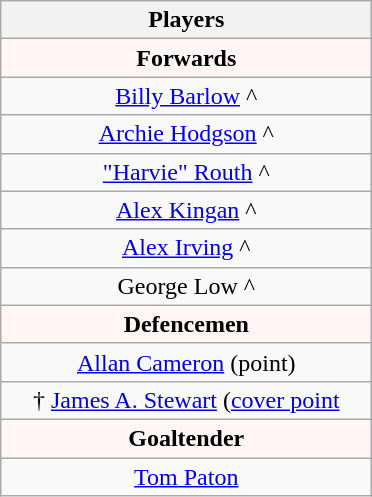<table class="wikitable" style="text-align:center;">
<tr>
<th style="width: 240px;">Players</th>
</tr>
<tr style="font-weight:bold; background-color:#FFF5F5;">
<td colspan="1" align="center"><strong>Forwards</strong></td>
</tr>
<tr>
<td><a href='#'>Billy Barlow</a> ^</td>
</tr>
<tr>
<td><a href='#'>Archie Hodgson</a> ^</td>
</tr>
<tr>
<td><a href='#'>"Harvie" Routh</a> ^</td>
</tr>
<tr>
<td><a href='#'>Alex Kingan</a> ^</td>
</tr>
<tr>
<td><a href='#'>Alex Irving</a> ^</td>
</tr>
<tr>
<td>George Low ^</td>
</tr>
<tr style="font-weight:bold; background-color:#FFF5F5;">
<td colspan="1" align="center"><strong>Defencemen</strong></td>
</tr>
<tr>
<td><a href='#'>Allan Cameron</a> (point)</td>
</tr>
<tr>
<td>† <a href='#'>James A. Stewart</a> (<a href='#'>cover point</a></td>
</tr>
<tr style="font-weight:bold; background-color:#FFF5F5;">
<td colspan="1" align="center"><strong>Goaltender</strong></td>
</tr>
<tr>
<td><a href='#'>Tom Paton</a></td>
</tr>
</table>
